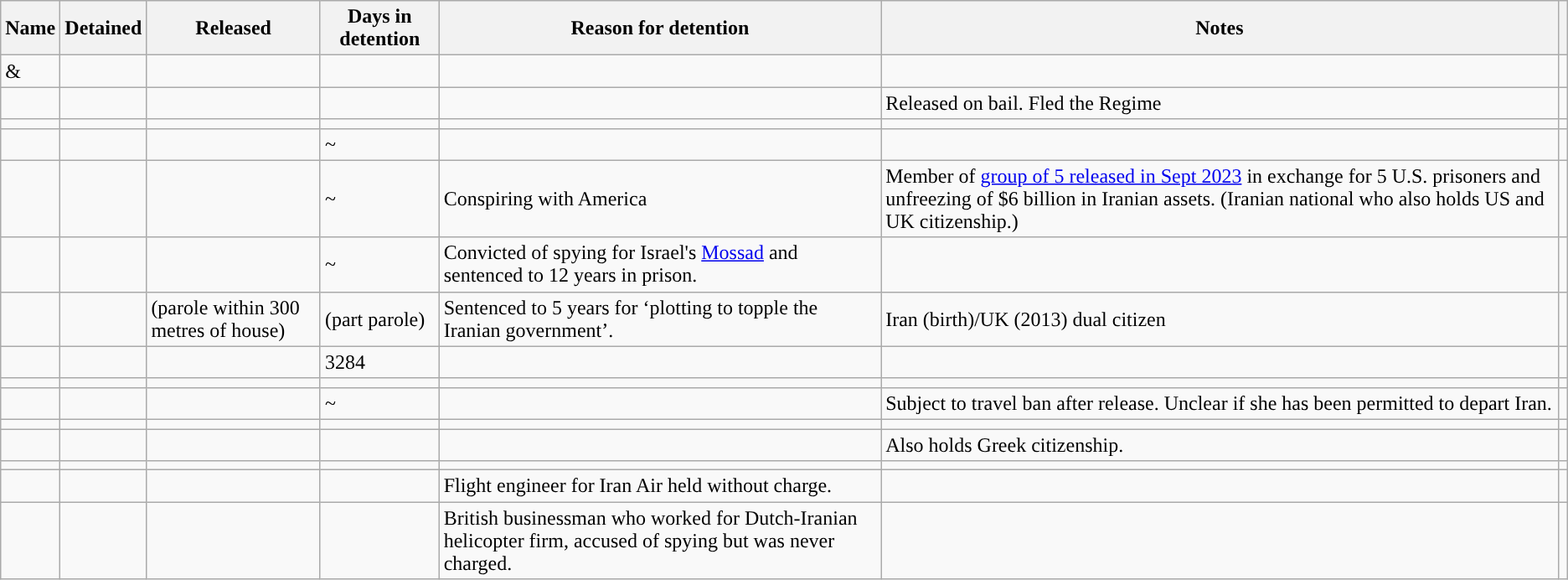<table class="wikitable sortable">
<tr>
<th>Name</th>
<th>Detained</th>
<th>Released</th>
<th>Days in detention</th>
<th>Reason for detention</th>
<th>Notes</th>
<th class="unsortable"></th>
</tr>
<tr>
<td> & </td>
<td></td>
<td></td>
<td></td>
<td></td>
<td></td>
<td align="center"></td>
</tr>
<tr>
<td></td>
<td></td>
<td></td>
<td></td>
<td></td>
<td>Released on bail. Fled the Regime</td>
</tr>
<tr>
<td></td>
<td></td>
<td></td>
<td></td>
<td></td>
<td></td>
<td align="center"></td>
</tr>
<tr>
<td></td>
<td></td>
<td></td>
<td>~</td>
<td></td>
<td></td>
<td></td>
</tr>
<tr>
<td></td>
<td></td>
<td></td>
<td>~</td>
<td>Conspiring with America</td>
<td>Member of <a href='#'>group of 5 released in Sept 2023</a> in exchange for 5 U.S. prisoners and unfreezing of $6 billion in Iranian assets. (Iranian national who also holds US and UK citizenship.)</td>
<td align="center"></td>
</tr>
<tr>
<td></td>
<td></td>
<td></td>
<td>~</td>
<td>Convicted of spying for Israel's <a href='#'>Mossad</a> and sentenced to 12 years in prison.</td>
<td></td>
<td align="center"></td>
</tr>
<tr>
<td></td>
<td></td>
<td> (parole within 300 metres of house)<br></td>
<td> (part parole)</td>
<td>Sentenced to 5 years for ‘plotting  to topple the Iranian government’.</td>
<td>Iran (birth)/UK (2013) dual citizen</td>
<td align="center"></td>
</tr>
<tr>
<td></td>
<td></td>
<td></td>
<td>3284</td>
<td></td>
<td></td>
<td align="center"></td>
</tr>
<tr>
<td></td>
<td></td>
<td></td>
<td></td>
<td></td>
<td></td>
<td align="center"></td>
</tr>
<tr>
<td></td>
<td></td>
<td></td>
<td>~</td>
<td></td>
<td>Subject to travel ban after release. Unclear if she has been permitted to depart Iran.</td>
<td align="center"></td>
</tr>
<tr>
<td></td>
<td></td>
<td></td>
<td></td>
<td></td>
<td></td>
<td align="center"></td>
</tr>
<tr>
<td></td>
<td></td>
<td></td>
<td></td>
<td></td>
<td>Also holds Greek citizenship.</td>
<td align="center"></td>
</tr>
<tr>
<td></td>
<td></td>
<td></td>
<td></td>
<td></td>
<td></td>
<td align="center"></td>
</tr>
<tr>
<td></td>
<td></td>
<td></td>
<td></td>
<td>Flight engineer for Iran Air held without charge.</td>
<td></td>
<td align="center"></td>
</tr>
<tr>
<td></td>
<td></td>
<td></td>
<td></td>
<td>British businessman who worked for Dutch-Iranian helicopter firm, accused of spying but was never charged.</td>
<td></td>
<td align="center"></td>
</tr>
</table>
